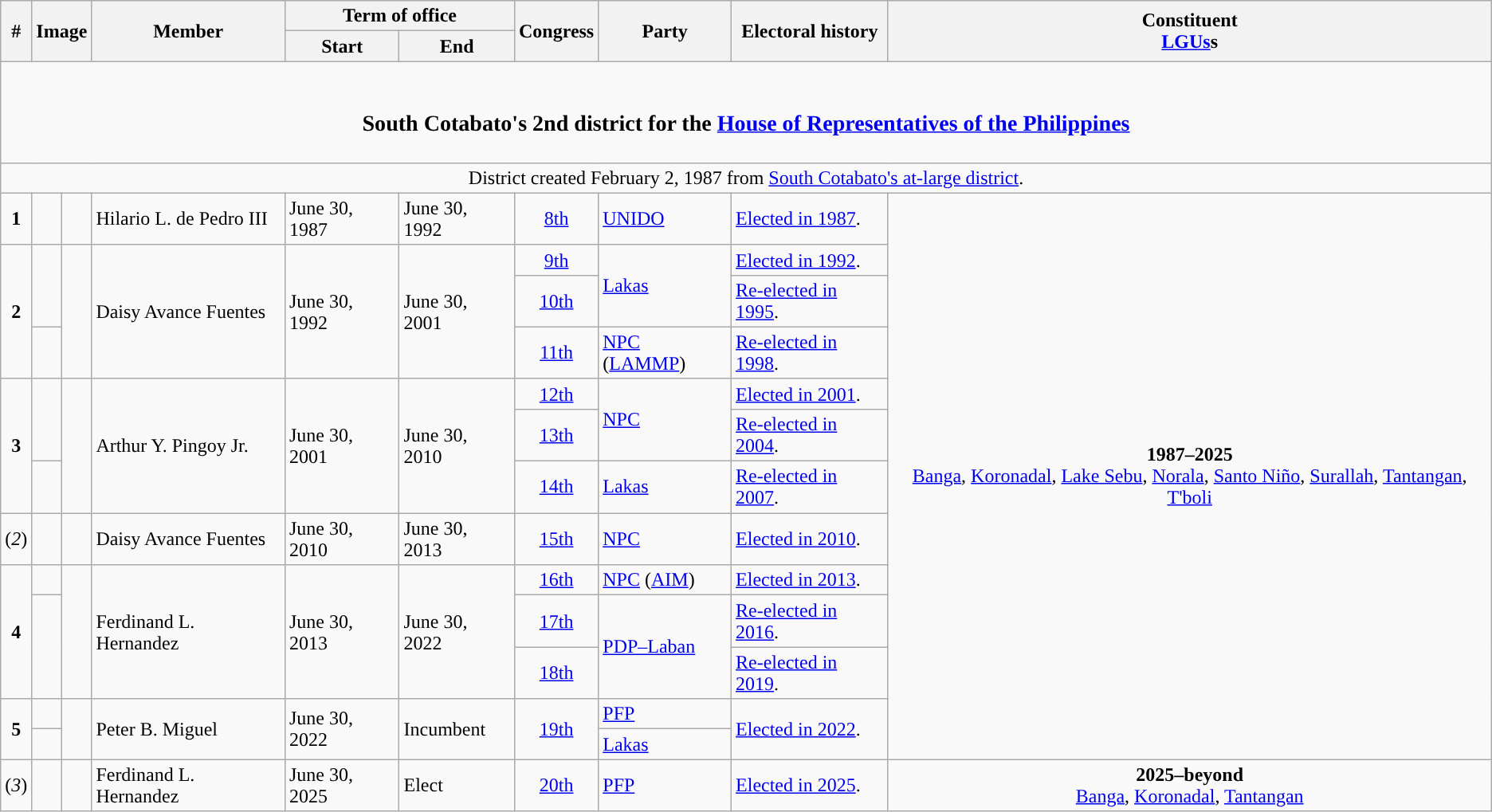<table class=wikitable>
<tr>
<th rowspan="2">#</th>
<th rowspan="2" colspan=2>Image</th>
<th rowspan="2">Member</th>
<th colspan=2>Term of office</th>
<th rowspan="2">Congress</th>
<th rowspan="2">Party</th>
<th rowspan="2">Electoral history</th>
<th rowspan="2">Constituent<br><a href='#'>LGUs</a>s</th>
</tr>
<tr>
<th>Start</th>
<th>End</th>
</tr>
<tr>
<td colspan="10" style="text-align:center;"><br><h3>South Cotabato's 2nd district for the <a href='#'>House of Representatives of the Philippines</a></h3></td>
</tr>
<tr>
<td colspan="10" style="text-align:center;">District created February 2, 1987 from <a href='#'>South Cotabato's at-large district</a>.</td>
</tr>
<tr>
<td style="text-align:center;"><strong>1</strong></td>
<td style="color:inherit;background:"></td>
<td></td>
<td>Hilario L. de Pedro III</td>
<td>June 30, 1987</td>
<td>June 30, 1992</td>
<td style="text-align:center;"><a href='#'>8th</a></td>
<td><a href='#'>UNIDO</a></td>
<td><a href='#'>Elected in 1987</a>.</td>
<td rowspan="13" style="text-align:center;"><strong>1987–2025</strong><br><a href='#'>Banga</a>, <a href='#'>Koronadal</a>, <a href='#'>Lake Sebu</a>, <a href='#'>Norala</a>, <a href='#'>Santo Niño</a>, <a href='#'>Surallah</a>, <a href='#'>Tantangan</a>, <a href='#'>T'boli</a></td>
</tr>
<tr>
<td rowspan="3" style="text-align:center;"><strong>2</strong></td>
<td rowspan="2" style="color:inherit;background:"></td>
<td rowspan="3"></td>
<td rowspan="3">Daisy Avance Fuentes</td>
<td rowspan="3">June 30, 1992</td>
<td rowspan="3">June 30, 2001</td>
<td style="text-align:center;"><a href='#'>9th</a></td>
<td rowspan="2"><a href='#'>Lakas</a></td>
<td><a href='#'>Elected in 1992</a>.</td>
</tr>
<tr>
<td style="text-align:center;"><a href='#'>10th</a></td>
<td><a href='#'>Re-elected in 1995</a>.</td>
</tr>
<tr>
<td style="color:inherit;background:"></td>
<td style="text-align:center;"><a href='#'>11th</a></td>
<td><a href='#'>NPC</a> (<a href='#'>LAMMP</a>)</td>
<td><a href='#'>Re-elected in 1998</a>.</td>
</tr>
<tr>
<td rowspan="3" style="text-align:center;"><strong>3</strong></td>
<td rowspan="2" style="color:inherit;background:"></td>
<td rowspan="3"></td>
<td rowspan="3">Arthur Y. Pingoy Jr.</td>
<td rowspan="3">June 30, 2001</td>
<td rowspan="3">June 30, 2010</td>
<td style="text-align:center;"><a href='#'>12th</a></td>
<td rowspan="2"><a href='#'>NPC</a></td>
<td><a href='#'>Elected in 2001</a>.</td>
</tr>
<tr>
<td style="text-align:center;"><a href='#'>13th</a></td>
<td><a href='#'>Re-elected in 2004</a>.</td>
</tr>
<tr>
<td style="color:inherit;background:"></td>
<td style="text-align:center;"><a href='#'>14th</a></td>
<td><a href='#'>Lakas</a></td>
<td><a href='#'>Re-elected in 2007</a>.</td>
</tr>
<tr>
<td style="text-align:center;">(<em>2</em>)</td>
<td style="color:inherit;background:"></td>
<td></td>
<td>Daisy Avance Fuentes</td>
<td>June 30, 2010</td>
<td>June 30, 2013</td>
<td style="text-align:center;"><a href='#'>15th</a></td>
<td><a href='#'>NPC</a></td>
<td><a href='#'>Elected in 2010</a>.</td>
</tr>
<tr>
<td rowspan="3" style="text-align:center;"><strong>4</strong></td>
<td style="color:inherit;background:"></td>
<td rowspan="3"></td>
<td rowspan="3">Ferdinand L. Hernandez</td>
<td rowspan="3">June 30, 2013</td>
<td rowspan="3">June 30, 2022</td>
<td style="text-align:center;"><a href='#'>16th</a></td>
<td><a href='#'>NPC</a> (<a href='#'>AIM</a>)</td>
<td><a href='#'>Elected in 2013</a>.</td>
</tr>
<tr>
<td rowspan="2" style="color:inherit;background:"></td>
<td style="text-align:center;"><a href='#'>17th</a></td>
<td rowspan="2"><a href='#'>PDP–Laban</a></td>
<td><a href='#'>Re-elected in 2016</a>.</td>
</tr>
<tr>
<td style="text-align:center;"><a href='#'>18th</a></td>
<td><a href='#'>Re-elected in 2019</a>.</td>
</tr>
<tr>
<td style="text-align:center;" rowspan=2><strong>5</strong></td>
<td style="color:inherit;background:"></td>
<td rowspan=2></td>
<td rowspan=2>Peter B. Miguel</td>
<td rowspan=2>June 30, 2022</td>
<td rowspan=2>Incumbent</td>
<td style="text-align:center;" rowspan=2><a href='#'>19th</a></td>
<td><a href='#'>PFP</a></td>
<td rowspan=2><a href='#'>Elected in 2022</a>.</td>
</tr>
<tr>
<td style="color:inherit;background:"></td>
<td><a href='#'>Lakas</a></td>
</tr>
<tr>
<td style="text-align:center;">(<em>3</em>)</td>
<td style="color:inherit;background:"></td>
<td></td>
<td>Ferdinand L. Hernandez</td>
<td>June 30, 2025</td>
<td>Elect</td>
<td style="text-align:center;"><a href='#'>20th</a></td>
<td><a href='#'>PFP</a></td>
<td><a href='#'>Elected in 2025</a>.</td>
<td style="text-align:center;"><strong>2025–beyond</strong><br><a href='#'>Banga</a>, <a href='#'>Koronadal</a>, <a href='#'>Tantangan</a></td>
</tr>
</table>
